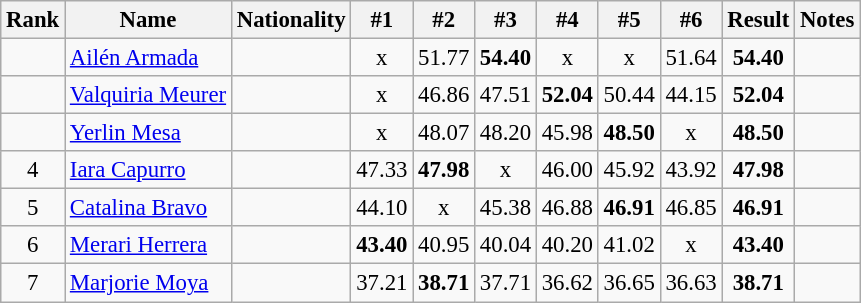<table class="wikitable sortable" style="text-align:center;font-size:95%">
<tr>
<th>Rank</th>
<th>Name</th>
<th>Nationality</th>
<th>#1</th>
<th>#2</th>
<th>#3</th>
<th>#4</th>
<th>#5</th>
<th>#6</th>
<th>Result</th>
<th>Notes</th>
</tr>
<tr>
<td></td>
<td align=left><a href='#'>Ailén Armada</a></td>
<td align=left></td>
<td>x</td>
<td>51.77</td>
<td><strong>54.40</strong></td>
<td>x</td>
<td>x</td>
<td>51.64</td>
<td><strong>54.40</strong></td>
<td></td>
</tr>
<tr>
<td></td>
<td align=left><a href='#'>Valquiria Meurer</a></td>
<td align=left></td>
<td>x</td>
<td>46.86</td>
<td>47.51</td>
<td><strong>52.04</strong></td>
<td>50.44</td>
<td>44.15</td>
<td><strong>52.04</strong></td>
<td></td>
</tr>
<tr>
<td></td>
<td align=left><a href='#'>Yerlin Mesa</a></td>
<td align=left></td>
<td>x</td>
<td>48.07</td>
<td>48.20</td>
<td>45.98</td>
<td><strong>48.50</strong></td>
<td>x</td>
<td><strong>48.50</strong></td>
<td></td>
</tr>
<tr>
<td>4</td>
<td align=left><a href='#'>Iara Capurro</a></td>
<td align=left></td>
<td>47.33</td>
<td><strong>47.98</strong></td>
<td>x</td>
<td>46.00</td>
<td>45.92</td>
<td>43.92</td>
<td><strong>47.98</strong></td>
<td></td>
</tr>
<tr>
<td>5</td>
<td align=left><a href='#'>Catalina Bravo</a></td>
<td align=left></td>
<td>44.10</td>
<td>x</td>
<td>45.38</td>
<td>46.88</td>
<td><strong>46.91</strong></td>
<td>46.85</td>
<td><strong>46.91</strong></td>
<td></td>
</tr>
<tr>
<td>6</td>
<td align=left><a href='#'>Merari Herrera</a></td>
<td align=left></td>
<td><strong>43.40</strong></td>
<td>40.95</td>
<td>40.04</td>
<td>40.20</td>
<td>41.02</td>
<td>x</td>
<td><strong>43.40</strong></td>
<td></td>
</tr>
<tr>
<td>7</td>
<td align=left><a href='#'>Marjorie Moya</a></td>
<td align=left></td>
<td>37.21</td>
<td><strong>38.71</strong></td>
<td>37.71</td>
<td>36.62</td>
<td>36.65</td>
<td>36.63</td>
<td><strong>38.71</strong></td>
<td></td>
</tr>
</table>
